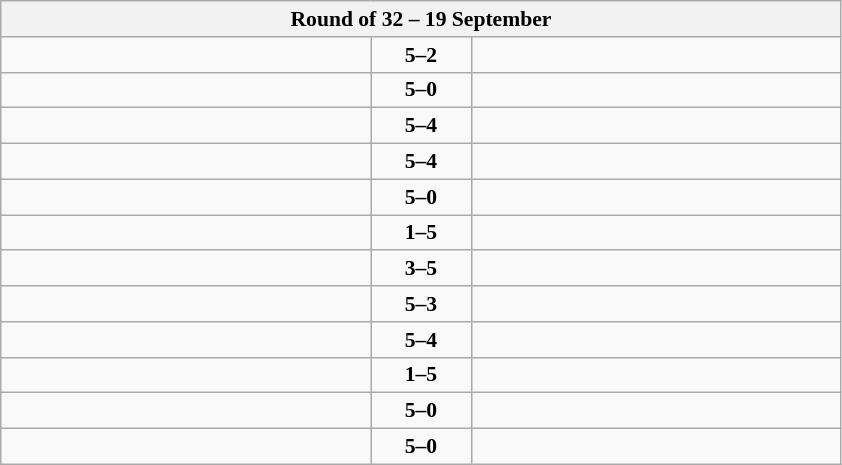<table class="wikitable" style="text-align: center; font-size:90% ">
<tr>
<th colspan=3>Round of 32 – 19 September</th>
</tr>
<tr>
<td align=left width="240"><strong></strong></td>
<td align=center width="60"><strong>5–2</strong></td>
<td align=left width="240"></td>
</tr>
<tr>
<td align=left><strong></strong></td>
<td align=center><strong>5–0</strong></td>
<td align=left></td>
</tr>
<tr>
<td align=left><strong></strong></td>
<td align=center><strong>5–4</strong></td>
<td align=left></td>
</tr>
<tr>
<td align=left><strong></strong></td>
<td align=center><strong>5–4</strong></td>
<td align=left></td>
</tr>
<tr>
<td align=left><strong></strong></td>
<td align=center><strong>5–0</strong></td>
<td align=left></td>
</tr>
<tr>
<td align=left></td>
<td align=center><strong>1–5</strong></td>
<td align=left><strong></strong></td>
</tr>
<tr>
<td align=left></td>
<td align=center><strong>3–5</strong></td>
<td align=left><strong></strong></td>
</tr>
<tr>
<td align=left><strong></strong></td>
<td align=center><strong>5–3</strong></td>
<td align=left></td>
</tr>
<tr>
<td align=left><strong></strong></td>
<td align=center><strong>5–4</strong></td>
<td align=left></td>
</tr>
<tr>
<td align=left></td>
<td align=center><strong>1–5</strong></td>
<td align=left><strong></strong></td>
</tr>
<tr>
<td align=left><strong></strong></td>
<td align=center><strong>5–0</strong></td>
<td align=left></td>
</tr>
<tr>
<td align=left><strong></strong></td>
<td align=center><strong>5–0</strong></td>
<td align=left></td>
</tr>
</table>
